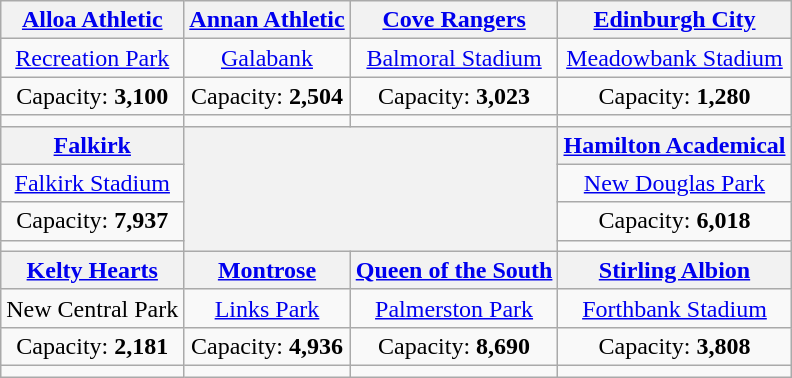<table class="wikitable" style="text-align:center">
<tr>
<th><a href='#'>Alloa Athletic</a></th>
<th><a href='#'>Annan Athletic</a></th>
<th><a href='#'>Cove Rangers</a></th>
<th><a href='#'>Edinburgh City</a></th>
</tr>
<tr>
<td><a href='#'>Recreation Park</a></td>
<td><a href='#'>Galabank</a></td>
<td><a href='#'>Balmoral Stadium</a></td>
<td><a href='#'>Meadowbank Stadium</a></td>
</tr>
<tr>
<td>Capacity: <strong>3,100</strong></td>
<td>Capacity: <strong>2,504</strong></td>
<td>Capacity: <strong>3,023</strong></td>
<td>Capacity: <strong>1,280</strong></td>
</tr>
<tr>
<td></td>
<td></td>
<td></td>
<td></td>
</tr>
<tr>
<th><a href='#'>Falkirk</a></th>
<th colspan=2 rowspan=4><br></th>
<th><a href='#'>Hamilton Academical</a></th>
</tr>
<tr>
<td><a href='#'>Falkirk Stadium</a></td>
<td><a href='#'>New Douglas Park</a></td>
</tr>
<tr>
<td>Capacity: <strong>7,937</strong></td>
<td>Capacity: <strong>6,018</strong></td>
</tr>
<tr>
<td></td>
<td></td>
</tr>
<tr>
<th><a href='#'>Kelty Hearts</a></th>
<th><a href='#'>Montrose</a></th>
<th><a href='#'>Queen of the South</a></th>
<th><a href='#'>Stirling Albion</a></th>
</tr>
<tr>
<td>New Central Park</td>
<td><a href='#'>Links Park</a></td>
<td><a href='#'>Palmerston Park</a></td>
<td><a href='#'>Forthbank Stadium</a></td>
</tr>
<tr>
<td>Capacity: <strong>2,181</strong></td>
<td>Capacity: <strong>4,936</strong></td>
<td>Capacity: <strong>8,690</strong></td>
<td>Capacity: <strong>3,808</strong></td>
</tr>
<tr>
<td></td>
<td></td>
<td></td>
<td></td>
</tr>
</table>
